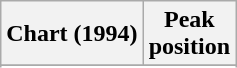<table class="wikitable sortable">
<tr>
<th align="left">Chart (1994)</th>
<th align="center">Peak<br>position</th>
</tr>
<tr>
</tr>
<tr>
</tr>
</table>
